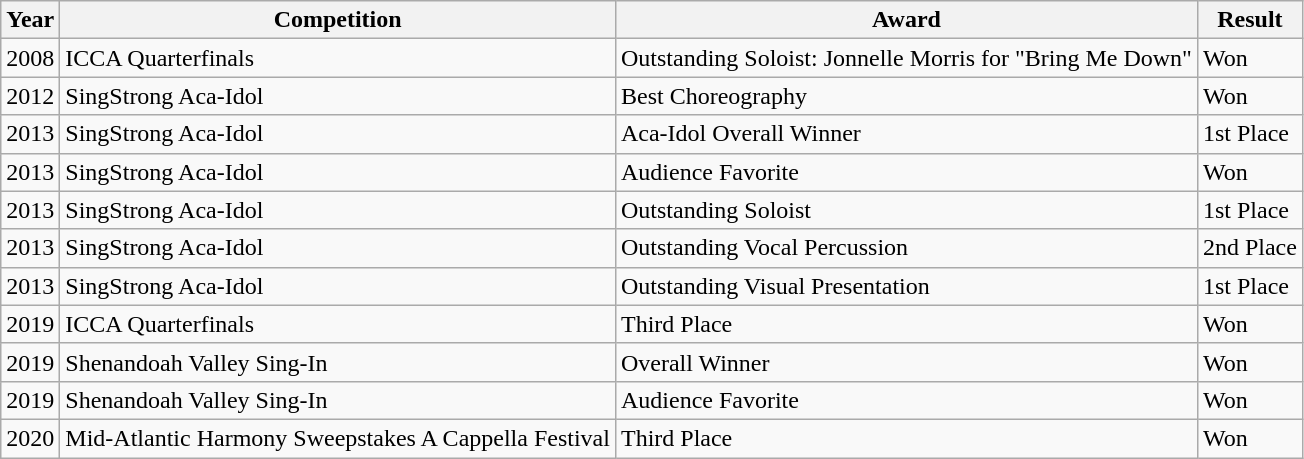<table class="wikitable">
<tr>
<th>Year</th>
<th>Competition</th>
<th>Award</th>
<th>Result</th>
</tr>
<tr>
<td>2008</td>
<td>ICCA Quarterfinals</td>
<td>Outstanding Soloist: Jonnelle Morris for "Bring Me Down"</td>
<td>Won</td>
</tr>
<tr>
<td>2012</td>
<td>SingStrong Aca-Idol</td>
<td>Best Choreography</td>
<td>Won</td>
</tr>
<tr>
<td>2013</td>
<td>SingStrong Aca-Idol</td>
<td>Aca-Idol Overall Winner</td>
<td>1st Place</td>
</tr>
<tr>
<td>2013</td>
<td>SingStrong Aca-Idol</td>
<td>Audience Favorite</td>
<td>Won</td>
</tr>
<tr>
<td>2013</td>
<td>SingStrong Aca-Idol</td>
<td>Outstanding Soloist</td>
<td>1st Place</td>
</tr>
<tr>
<td>2013</td>
<td>SingStrong Aca-Idol</td>
<td>Outstanding Vocal Percussion</td>
<td>2nd Place</td>
</tr>
<tr>
<td>2013</td>
<td>SingStrong Aca-Idol</td>
<td>Outstanding Visual Presentation</td>
<td>1st Place</td>
</tr>
<tr>
<td>2019</td>
<td>ICCA Quarterfinals</td>
<td>Third Place</td>
<td>Won</td>
</tr>
<tr>
<td>2019</td>
<td>Shenandoah Valley Sing-In</td>
<td>Overall Winner</td>
<td>Won</td>
</tr>
<tr>
<td>2019</td>
<td>Shenandoah Valley Sing-In</td>
<td>Audience Favorite</td>
<td>Won</td>
</tr>
<tr>
<td>2020</td>
<td>Mid-Atlantic Harmony Sweepstakes A Cappella Festival</td>
<td>Third Place</td>
<td>Won</td>
</tr>
</table>
